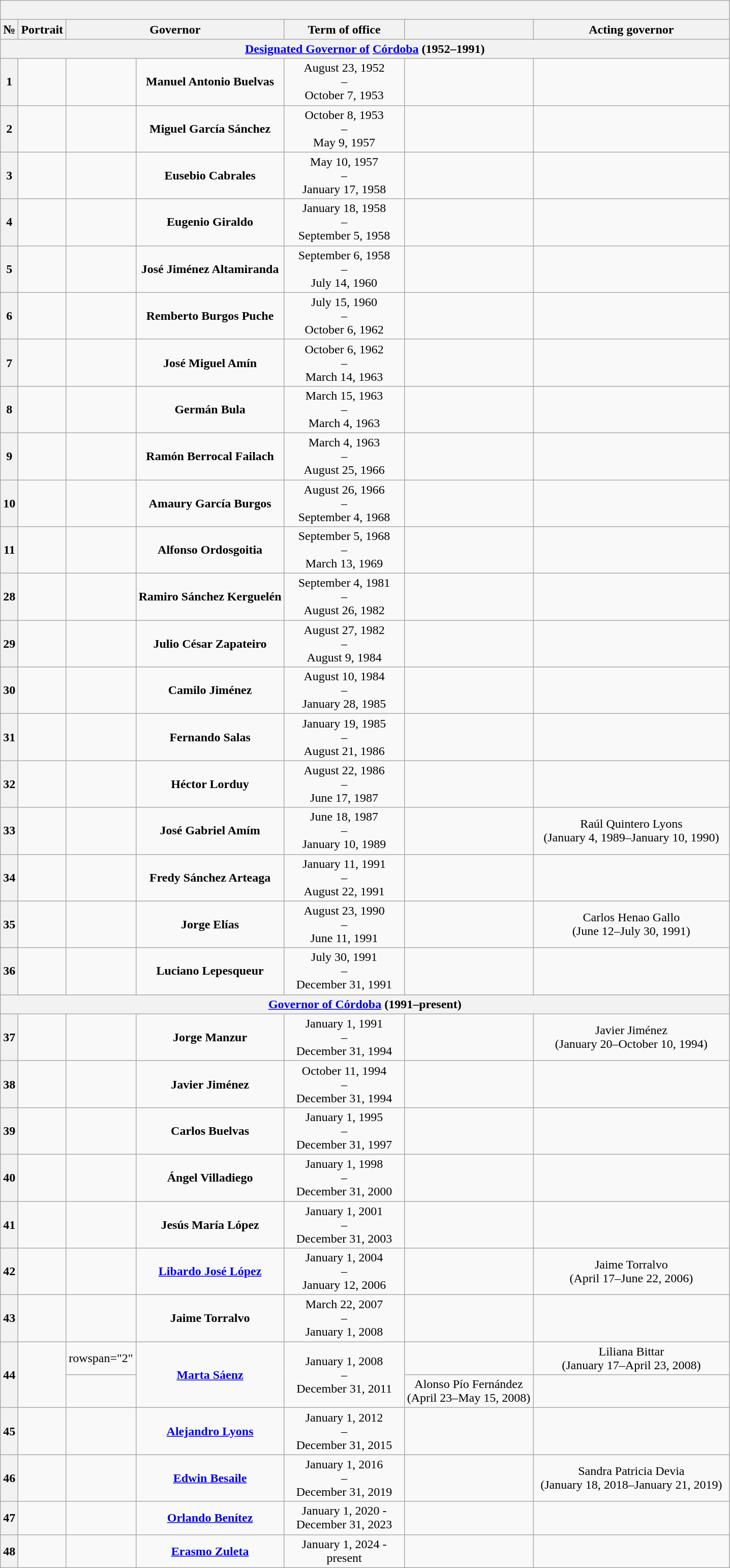<table class="wikitable" style="text-align: center;">
<tr>
<th colspan="11"><br>


</th>
</tr>
<tr>
<th>№</th>
<th>Portrait</th>
<th colspan="2" style="width:250px;">Governor</th>
<th style="width:150px;">Term of office</th>
<th></th>
<th colspan="2" style="width:250px;">Acting governor</th>
</tr>
<tr>
<th colspan="7"><a href='#'>Designated Governor of</a> <a href='#'>Córdoba</a> (1952–1991)</th>
</tr>
<tr>
<th>1</th>
<td></td>
<td></td>
<td><strong>Manuel Antonio Buelvas</strong></td>
<td>August 23, 1952<br>–<br>October 7, 1953</td>
<td></td>
<td></td>
</tr>
<tr>
<th>2</th>
<td></td>
<td></td>
<td><strong>Miguel García Sánchez</strong></td>
<td>October 8, 1953<br>–<br>May 9, 1957</td>
<td></td>
<td></td>
</tr>
<tr>
<th>3</th>
<td></td>
<td></td>
<td><strong>Eusebio Cabrales</strong></td>
<td>May 10, 1957<br>–<br>January 17, 1958</td>
<td></td>
<td></td>
</tr>
<tr>
<th>4</th>
<td></td>
<td></td>
<td><strong>Eugenio Giraldo</strong></td>
<td>January 18, 1958<br>–<br>September 5, 1958</td>
<td></td>
<td></td>
</tr>
<tr>
<th>5</th>
<td></td>
<td></td>
<td><strong>José Jiménez Altamiranda</strong></td>
<td>September 6, 1958<br>–<br>July 14, 1960</td>
<td></td>
<td></td>
</tr>
<tr>
<th>6</th>
<td></td>
<td></td>
<td><strong>Remberto Burgos Puche</strong></td>
<td>July 15, 1960<br>–<br>October 6, 1962</td>
<td></td>
<td></td>
</tr>
<tr>
<th>7</th>
<td></td>
<td></td>
<td><strong>José Miguel Amín</strong></td>
<td>October 6, 1962<br>–<br>March 14, 1963</td>
<td></td>
<td></td>
</tr>
<tr>
<th>8</th>
<td></td>
<td></td>
<td><strong>Germán Bula</strong></td>
<td>March 15, 1963<br>–<br>March 4, 1963</td>
<td></td>
<td></td>
</tr>
<tr>
<th>9</th>
<td></td>
<td></td>
<td><strong>Ramón Berrocal Failach</strong></td>
<td>March 4, 1963<br>–<br>August 25, 1966</td>
<td></td>
<td></td>
</tr>
<tr>
<th>10</th>
<td></td>
<td></td>
<td><strong>Amaury García Burgos</strong></td>
<td>August 26, 1966<br>–<br>September 4, 1968</td>
<td></td>
<td></td>
</tr>
<tr>
<th>11</th>
<td></td>
<td></td>
<td><strong>Alfonso Ordosgoitia</strong></td>
<td>September 5, 1968<br>–<br>March 13, 1969</td>
<td></td>
<td></td>
</tr>
<tr>
<th>28</th>
<td></td>
<td></td>
<td><strong>Ramiro Sánchez Kerguelén</strong></td>
<td>September 4, 1981<br>–<br>August 26, 1982</td>
<td></td>
<td></td>
</tr>
<tr>
<th>29</th>
<td></td>
<td></td>
<td><strong>Julio César Zapateiro</strong></td>
<td>August 27, 1982<br>–<br>August 9, 1984</td>
<td></td>
<td></td>
</tr>
<tr>
<th>30</th>
<td></td>
<td></td>
<td><strong>Camilo Jiménez</strong></td>
<td>August 10, 1984<br>–<br>January 28, 1985</td>
<td></td>
<td></td>
</tr>
<tr>
<th>31</th>
<td></td>
<td></td>
<td><strong>Fernando Salas</strong></td>
<td>January 19, 1985<br>–<br>August 21, 1986</td>
<td></td>
<td></td>
</tr>
<tr>
<th>32</th>
<td></td>
<td></td>
<td><strong>Héctor Lorduy</strong></td>
<td>August 22, 1986<br>–<br>June 17, 1987</td>
<td></td>
<td></td>
</tr>
<tr>
<th>33</th>
<td></td>
<td></td>
<td><strong>José Gabriel Amím</strong></td>
<td>June 18, 1987<br>–<br>January 10, 1989</td>
<td></td>
<td>Raúl Quintero Lyons<br>(January 4, 1989–January 10, 1990)</td>
</tr>
<tr>
<th>34</th>
<td></td>
<td></td>
<td><strong>Fredy Sánchez Arteaga</strong></td>
<td>January 11, 1991<br>–<br>August 22, 1991</td>
<td></td>
<td></td>
</tr>
<tr>
<th>35</th>
<td></td>
<td></td>
<td><strong>Jorge Elías</strong></td>
<td>August 23, 1990<br>–<br>June 11, 1991</td>
<td></td>
<td>Carlos Henao Gallo<br>(June 12–July 30, 1991)</td>
</tr>
<tr>
<th>36</th>
<td></td>
<td></td>
<td><strong>Luciano Lepesqueur</strong></td>
<td>July 30, 1991<br>–<br>December 31, 1991</td>
<td></td>
<td></td>
</tr>
<tr>
<th colspan="7"><a href='#'>Governor of Córdoba</a> (1991–present)</th>
</tr>
<tr>
<th>37</th>
<td></td>
<td></td>
<td><strong>Jorge Manzur</strong></td>
<td>January 1, 1991<br>–<br>December 31, 1994</td>
<td></td>
<td>Javier Jiménez<br>(January 20–October 10, 1994)</td>
</tr>
<tr>
<th>38</th>
<td></td>
<td></td>
<td><strong>Javier Jiménez</strong></td>
<td>October 11, 1994<br>–<br>December 31, 1994</td>
<td></td>
<td></td>
</tr>
<tr>
<th>39</th>
<td></td>
<td></td>
<td><strong>Carlos Buelvas</strong></td>
<td>January 1, 1995<br>–<br>December 31, 1997</td>
<td></td>
<td></td>
</tr>
<tr>
<th>40</th>
<td></td>
<td></td>
<td><strong>Ángel Villadiego</strong></td>
<td>January 1, 1998<br>–<br>December 31, 2000</td>
<td></td>
<td></td>
</tr>
<tr>
<th>41</th>
<td></td>
<td></td>
<td><strong>Jesús María López</strong></td>
<td>January 1, 2001<br>–<br>December 31, 2003</td>
<td></td>
<td></td>
</tr>
<tr>
<th>42</th>
<td></td>
<td></td>
<td><strong><a href='#'>Libardo José López</a></strong></td>
<td>January 1, 2004<br>–<br>January 12, 2006</td>
<td></td>
<td>Jaime Torralvo<br>(April 17–June 22, 2006)</td>
</tr>
<tr>
<th>43</th>
<td></td>
<td></td>
<td><strong>Jaime Torralvo</strong></td>
<td>March 22, 2007<br>–<br>January 1, 2008</td>
<td></td>
<td></td>
</tr>
<tr>
<th rowspan="2">44</th>
<td rowspan="2"></td>
<td>rowspan="2" </td>
<td rowspan="2"><strong><a href='#'>Marta Sáenz</a></strong></td>
<td rowspan="2">January 1, 2008<br>–<br>December 31, 2011</td>
<td></td>
<td>Liliana Bittar<br>(January 17–April 23, 2008)</td>
</tr>
<tr>
<td></td>
<td>Alonso Pío Fernández<br>(April 23–May 15, 2008)</td>
</tr>
<tr>
<th>45</th>
<td></td>
<td></td>
<td><strong><a href='#'>Alejandro Lyons</a></strong></td>
<td>January 1, 2012<br>–<br>December 31, 2015</td>
<td></td>
<td></td>
</tr>
<tr>
<th>46</th>
<td></td>
<td></td>
<td><strong><a href='#'>Edwin Besaile</a></strong></td>
<td>January 1, 2016<br>–<br>December 31, 2019</td>
<td></td>
<td>Sandra Patricia Devia<br>(January 18, 2018–January 21, 2019)</td>
</tr>
<tr>
<th>47</th>
<td></td>
<td></td>
<td><strong><a href='#'>Orlando Benítez</a></strong></td>
<td>January 1, 2020 - December 31, 2023</td>
<td></td>
<td></td>
</tr>
<tr>
<th>48</th>
<td></td>
<td></td>
<td><strong><a href='#'>Erasmo Zuleta</a></strong></td>
<td>January 1, 2024 - present</td>
<td></td>
<td></td>
</tr>
</table>
